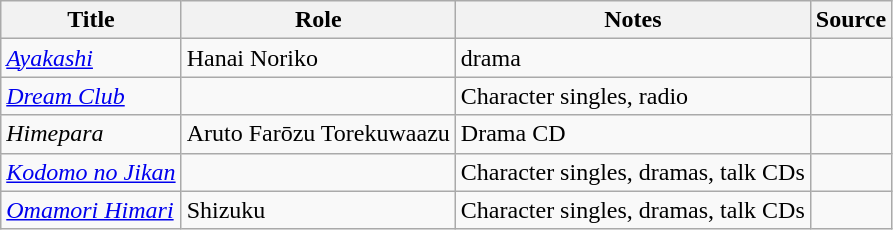<table class="wikitable sortable plainrowheaders">
<tr>
<th>Title</th>
<th>Role</th>
<th class="unsortable">Notes</th>
<th class="unsortable">Source</th>
</tr>
<tr>
<td><em><a href='#'>Ayakashi</a></em></td>
<td>Hanai Noriko</td>
<td>drama</td>
<td></td>
</tr>
<tr>
<td><em><a href='#'>Dream Club</a></em></td>
<td></td>
<td>Character singles, radio</td>
<td></td>
</tr>
<tr>
<td><em>Himepara</em></td>
<td>Aruto Farōzu Torekuwaazu</td>
<td>Drama CD</td>
<td></td>
</tr>
<tr>
<td><em><a href='#'>Kodomo no Jikan</a></em></td>
<td></td>
<td>Character singles, dramas, talk CDs</td>
<td></td>
</tr>
<tr>
<td><em><a href='#'>Omamori Himari</a></em></td>
<td>Shizuku</td>
<td>Character singles, dramas, talk CDs</td>
<td></td>
</tr>
</table>
